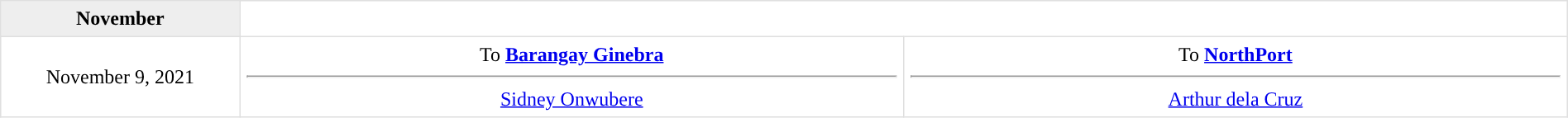<table border=1 style="border-collapse:collapse; text-align: center; width: 100%" bordercolor="#DFDFDF"  cellpadding="5">
<tr bgcolor="eeeeee">
<th>November</th>
</tr>
<tr>
<td style="width:12%">November 9, 2021</td>
<td style="width:33.3%" valign="top">To <strong><a href='#'>Barangay Ginebra</a></strong><hr><a href='#'>Sidney Onwubere</a></td>
<td style="width:33.3%" valign="top">To <strong><a href='#'>NorthPort</a></strong><hr><a href='#'>Arthur dela Cruz</a></td>
</tr>
</table>
